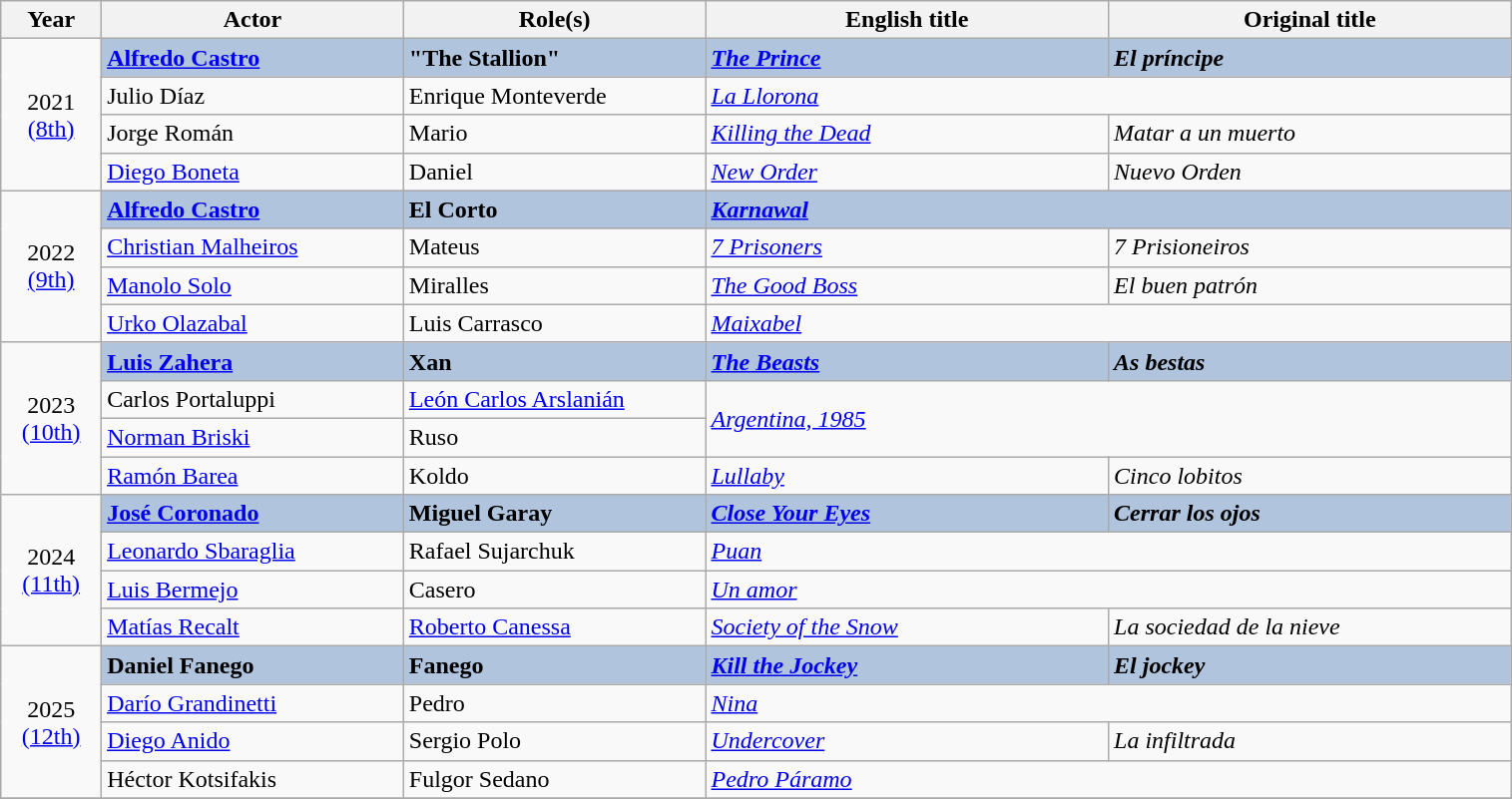<table class="wikitable sortable" style="text-align:left;">
<tr>
<th scope="col" style="width:5%;">Year</th>
<th scope="col" style="width:15%;">Actor</th>
<th scope="col" style="width:15%;">Role(s)</th>
<th scope="col" style="width:20%;">English title</th>
<th scope="col" style="width:20%;">Original title</th>
</tr>
<tr>
<td rowspan="4" style="text-align:center;">2021<br><a href='#'>(8th)</a><br></td>
<td style="background:#B0C4DE;"> <strong><a href='#'>Alfredo Castro</a></strong></td>
<td style="background:#B0C4DE;"><strong>"The Stallion"</strong></td>
<td style="background:#B0C4DE;"><strong><em><a href='#'>The Prince</a></em></strong></td>
<td style="background:#B0C4DE;"><strong><em>El príncipe</em></strong></td>
</tr>
<tr>
<td> Julio Díaz</td>
<td>Enrique Monteverde</td>
<td colspan="2"><em><a href='#'>La Llorona</a></em></td>
</tr>
<tr>
<td> Jorge Román</td>
<td>Mario</td>
<td><em><a href='#'>Killing the Dead</a></em></td>
<td><em>Matar a un muerto</em></td>
</tr>
<tr>
<td> <a href='#'>Diego Boneta</a></td>
<td>Daniel</td>
<td><em><a href='#'>New Order</a></em></td>
<td><em>Nuevo Orden</em></td>
</tr>
<tr>
<td rowspan="4" style="text-align:center;">2022<br><a href='#'>(9th)</a><br></td>
<td style="background:#B0C4DE;"><strong> <a href='#'>Alfredo Castro</a></strong></td>
<td style="background:#B0C4DE;"><strong>El Corto</strong></td>
<td style="background:#B0C4DE;" colspan="2"><strong><em><a href='#'>Karnawal</a></em></strong></td>
</tr>
<tr>
<td> <a href='#'>Christian Malheiros</a></td>
<td>Mateus</td>
<td><em><a href='#'>7 Prisoners</a></em></td>
<td><em>7 Prisioneiros</em></td>
</tr>
<tr>
<td> <a href='#'>Manolo Solo</a></td>
<td>Miralles</td>
<td><em><a href='#'>The Good Boss</a></em></td>
<td><em>El buen patrón</em></td>
</tr>
<tr>
<td> <a href='#'>Urko Olazabal</a></td>
<td>Luis Carrasco</td>
<td colspan="2"><em><a href='#'>Maixabel</a></em></td>
</tr>
<tr>
<td rowspan="4" style="text-align:center;">2023<br><a href='#'>(10th)</a><br></td>
<td style="background:#B0C4DE;"><strong> <a href='#'>Luis Zahera</a></strong></td>
<td style="background:#B0C4DE;"><strong>Xan</strong></td>
<td style="background:#B0C4DE;"><strong><em><a href='#'>The Beasts</a></em></strong></td>
<td style="background:#B0C4DE;"><strong><em>As bestas</em></strong></td>
</tr>
<tr>
<td> Carlos Portaluppi</td>
<td><a href='#'>León Carlos Arslanián</a></td>
<td colspan="2" rowspan="2"><em><a href='#'>Argentina, 1985</a></em></td>
</tr>
<tr>
<td> <a href='#'>Norman Briski</a></td>
<td>Ruso</td>
</tr>
<tr>
<td> <a href='#'>Ramón Barea</a></td>
<td>Koldo</td>
<td><em><a href='#'>Lullaby</a></em></td>
<td><em>Cinco lobitos</em></td>
</tr>
<tr>
<td rowspan="4" style="text-align:center;">2024<br><a href='#'>(11th)</a><br></td>
<td style="background:#B0C4DE;"> <strong><a href='#'>José Coronado</a></strong></td>
<td style="background:#B0C4DE;"><strong>Miguel Garay</strong></td>
<td style="background:#B0C4DE;"><strong><em><a href='#'>Close Your Eyes</a></em></strong></td>
<td style="background:#B0C4DE;"><strong><em>Cerrar los ojos</em></strong></td>
</tr>
<tr>
<td> <a href='#'>Leonardo Sbaraglia</a></td>
<td>Rafael Sujarchuk</td>
<td colspan="2"><em><a href='#'>Puan</a></em></td>
</tr>
<tr>
<td> <a href='#'>Luis Bermejo</a></td>
<td>Casero</td>
<td colspan="2"><em><a href='#'>Un amor</a></em></td>
</tr>
<tr>
<td> <a href='#'>Matías Recalt</a></td>
<td><a href='#'>Roberto Canessa</a></td>
<td><em><a href='#'>Society of the Snow</a></em></td>
<td><em>La sociedad de la nieve</em></td>
</tr>
<tr>
<td rowspan="4" style="text-align:center;">2025<br><a href='#'>(12th)</a><br></td>
<td style="background:#B0C4DE;"> <strong>Daniel Fanego</strong></td>
<td style="background:#B0C4DE;"><strong>Fanego</strong></td>
<td style="background:#B0C4DE;"><strong><em><a href='#'>Kill the Jockey</a></em></strong></td>
<td style="background:#B0C4DE;"><strong><em>El jockey</em></strong></td>
</tr>
<tr>
<td> <a href='#'>Darío Grandinetti</a></td>
<td>Pedro</td>
<td colspan="2"><em><a href='#'>Nina</a></em></td>
</tr>
<tr>
<td> <a href='#'>Diego Anido</a></td>
<td>Sergio Polo</td>
<td><em><a href='#'>Undercover</a></em></td>
<td><em>La infiltrada</em></td>
</tr>
<tr>
<td> Héctor Kotsifakis</td>
<td>Fulgor Sedano</td>
<td colspan="2"><em><a href='#'>Pedro Páramo</a></em></td>
</tr>
<tr>
</tr>
</table>
